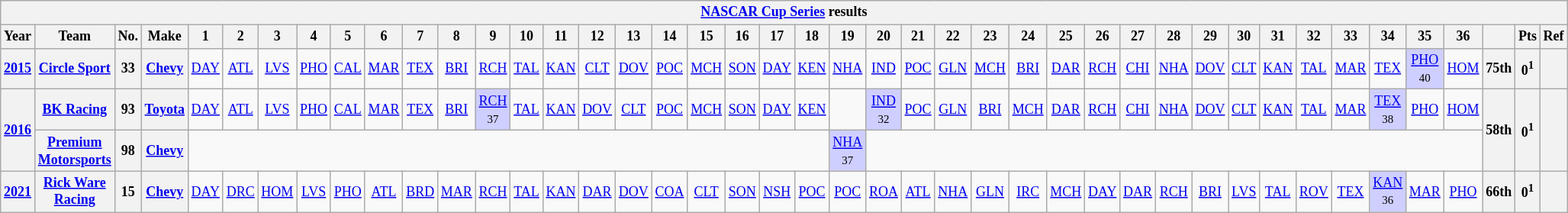<table class="wikitable" style="text-align:center; font-size:75%">
<tr>
<th colspan=45><a href='#'>NASCAR Cup Series</a> results</th>
</tr>
<tr>
<th>Year</th>
<th>Team</th>
<th>No.</th>
<th>Make</th>
<th>1</th>
<th>2</th>
<th>3</th>
<th>4</th>
<th>5</th>
<th>6</th>
<th>7</th>
<th>8</th>
<th>9</th>
<th>10</th>
<th>11</th>
<th>12</th>
<th>13</th>
<th>14</th>
<th>15</th>
<th>16</th>
<th>17</th>
<th>18</th>
<th>19</th>
<th>20</th>
<th>21</th>
<th>22</th>
<th>23</th>
<th>24</th>
<th>25</th>
<th>26</th>
<th>27</th>
<th>28</th>
<th>29</th>
<th>30</th>
<th>31</th>
<th>32</th>
<th>33</th>
<th>34</th>
<th>35</th>
<th>36</th>
<th></th>
<th>Pts</th>
<th>Ref</th>
</tr>
<tr>
<th><a href='#'>2015</a></th>
<th><a href='#'>Circle Sport</a></th>
<th>33</th>
<th><a href='#'>Chevy</a></th>
<td><a href='#'>DAY</a></td>
<td><a href='#'>ATL</a></td>
<td><a href='#'>LVS</a></td>
<td><a href='#'>PHO</a></td>
<td><a href='#'>CAL</a></td>
<td><a href='#'>MAR</a></td>
<td><a href='#'>TEX</a></td>
<td><a href='#'>BRI</a></td>
<td><a href='#'>RCH</a></td>
<td><a href='#'>TAL</a></td>
<td><a href='#'>KAN</a></td>
<td><a href='#'>CLT</a></td>
<td><a href='#'>DOV</a></td>
<td><a href='#'>POC</a></td>
<td><a href='#'>MCH</a></td>
<td><a href='#'>SON</a></td>
<td><a href='#'>DAY</a></td>
<td><a href='#'>KEN</a></td>
<td><a href='#'>NHA</a></td>
<td><a href='#'>IND</a></td>
<td><a href='#'>POC</a></td>
<td><a href='#'>GLN</a></td>
<td><a href='#'>MCH</a></td>
<td><a href='#'>BRI</a></td>
<td><a href='#'>DAR</a></td>
<td><a href='#'>RCH</a></td>
<td><a href='#'>CHI</a></td>
<td><a href='#'>NHA</a></td>
<td><a href='#'>DOV</a></td>
<td><a href='#'>CLT</a></td>
<td><a href='#'>KAN</a></td>
<td><a href='#'>TAL</a></td>
<td><a href='#'>MAR</a></td>
<td><a href='#'>TEX</a></td>
<td style="background:#CFCFFF;"><a href='#'>PHO</a><br><small>40</small></td>
<td><a href='#'>HOM</a></td>
<th>75th</th>
<th>0<sup>1</sup></th>
<th></th>
</tr>
<tr>
<th rowspan=2><a href='#'>2016</a></th>
<th><a href='#'>BK Racing</a></th>
<th>93</th>
<th><a href='#'>Toyota</a></th>
<td><a href='#'>DAY</a></td>
<td><a href='#'>ATL</a></td>
<td><a href='#'>LVS</a></td>
<td><a href='#'>PHO</a></td>
<td><a href='#'>CAL</a></td>
<td><a href='#'>MAR</a></td>
<td><a href='#'>TEX</a></td>
<td><a href='#'>BRI</a></td>
<td style="background:#CFCFFF;"><a href='#'>RCH</a><br><small>37</small></td>
<td><a href='#'>TAL</a></td>
<td><a href='#'>KAN</a></td>
<td><a href='#'>DOV</a></td>
<td><a href='#'>CLT</a></td>
<td><a href='#'>POC</a></td>
<td><a href='#'>MCH</a></td>
<td><a href='#'>SON</a></td>
<td><a href='#'>DAY</a></td>
<td><a href='#'>KEN</a></td>
<td></td>
<td style="background:#CFCFFF;"><a href='#'>IND</a><br><small>32</small></td>
<td><a href='#'>POC</a></td>
<td><a href='#'>GLN</a></td>
<td><a href='#'>BRI</a></td>
<td><a href='#'>MCH</a></td>
<td><a href='#'>DAR</a></td>
<td><a href='#'>RCH</a></td>
<td><a href='#'>CHI</a></td>
<td><a href='#'>NHA</a></td>
<td><a href='#'>DOV</a></td>
<td><a href='#'>CLT</a></td>
<td><a href='#'>KAN</a></td>
<td><a href='#'>TAL</a></td>
<td><a href='#'>MAR</a></td>
<td style="background:#CFCFFF;"><a href='#'>TEX</a><br><small>38</small></td>
<td><a href='#'>PHO</a></td>
<td><a href='#'>HOM</a></td>
<th rowspan=2>58th</th>
<th rowspan=2>0<sup>1</sup></th>
<th rowspan=2></th>
</tr>
<tr>
<th><a href='#'>Premium Motorsports</a></th>
<th>98</th>
<th><a href='#'>Chevy</a></th>
<td colspan=18></td>
<td style="background:#CFCFFF;"><a href='#'>NHA</a><br><small>37</small></td>
<td colspan=17></td>
</tr>
<tr>
<th><a href='#'>2021</a></th>
<th><a href='#'>Rick Ware Racing</a></th>
<th>15</th>
<th><a href='#'>Chevy</a></th>
<td><a href='#'>DAY</a></td>
<td><a href='#'>DRC</a></td>
<td><a href='#'>HOM</a></td>
<td><a href='#'>LVS</a></td>
<td><a href='#'>PHO</a></td>
<td><a href='#'>ATL</a></td>
<td><a href='#'>BRD</a></td>
<td><a href='#'>MAR</a></td>
<td><a href='#'>RCH</a></td>
<td><a href='#'>TAL</a></td>
<td><a href='#'>KAN</a></td>
<td><a href='#'>DAR</a></td>
<td><a href='#'>DOV</a></td>
<td><a href='#'>COA</a></td>
<td><a href='#'>CLT</a></td>
<td><a href='#'>SON</a></td>
<td><a href='#'>NSH</a></td>
<td><a href='#'>POC</a></td>
<td><a href='#'>POC</a></td>
<td><a href='#'>ROA</a></td>
<td><a href='#'>ATL</a></td>
<td><a href='#'>NHA</a></td>
<td><a href='#'>GLN</a></td>
<td><a href='#'>IRC</a></td>
<td><a href='#'>MCH</a></td>
<td><a href='#'>DAY</a></td>
<td><a href='#'>DAR</a></td>
<td><a href='#'>RCH</a></td>
<td><a href='#'>BRI</a></td>
<td><a href='#'>LVS</a></td>
<td><a href='#'>TAL</a></td>
<td><a href='#'>ROV</a></td>
<td><a href='#'>TEX</a></td>
<td style="background:#CFCFFF;"><a href='#'>KAN</a><br><small>36</small></td>
<td><a href='#'>MAR</a></td>
<td><a href='#'>PHO</a></td>
<th>66th</th>
<th>0<sup>1</sup></th>
<th></th>
</tr>
</table>
